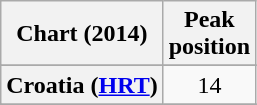<table class="wikitable sortable plainrowheaders" style="text-align:center">
<tr>
<th scope="col">Chart (2014)</th>
<th scope="col">Peak<br>position</th>
</tr>
<tr>
</tr>
<tr>
<th scope="row">Croatia (<a href='#'>HRT</a>)</th>
<td>14</td>
</tr>
<tr>
</tr>
<tr>
</tr>
<tr>
</tr>
<tr>
</tr>
</table>
